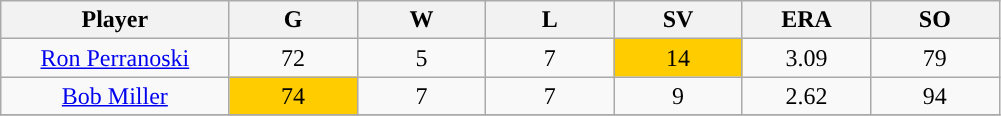<table class="wikitable sortable">
<tr>
<th bgcolor="#DDDDFF" width="16%">Player</th>
<th bgcolor="#DDDDFF" width="9%">G</th>
<th bgcolor="#DDDDFF" width="9%">W</th>
<th bgcolor="#DDDDFF" width="9%">L</th>
<th bgcolor="#DDDDFF" width="9%">SV</th>
<th bgcolor="#DDDDFF" width="9%">ERA</th>
<th bgcolor="#DDDDFF" width="9%">SO</th>
</tr>
<tr align="center">
<td><a href='#'>Ron Perranoski</a></td>
<td>72</td>
<td>5</td>
<td>7</td>
<td style="background:#fc0;">14</td>
<td>3.09</td>
<td>79</td>
</tr>
<tr align=center>
<td><a href='#'>Bob Miller</a></td>
<td style="background:#fc0;">74</td>
<td>7</td>
<td>7</td>
<td>9</td>
<td>2.62</td>
<td>94</td>
</tr>
<tr align="center">
</tr>
</table>
